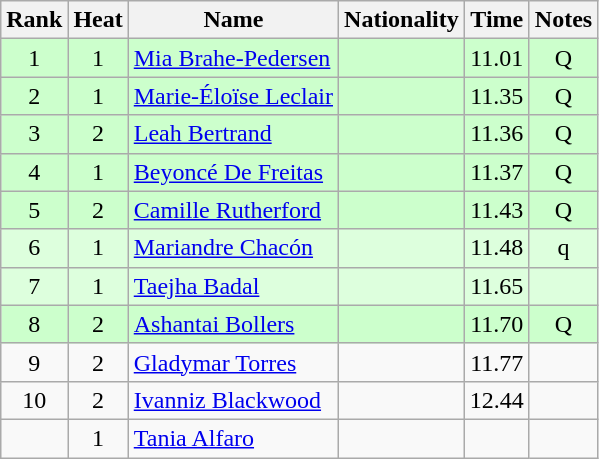<table class="wikitable sortable" style="text-align:center">
<tr>
<th>Rank</th>
<th>Heat</th>
<th>Name</th>
<th>Nationality</th>
<th>Time</th>
<th>Notes</th>
</tr>
<tr bgcolor=ccffcc>
<td>1</td>
<td>1</td>
<td align=left><a href='#'>Mia Brahe-Pedersen</a></td>
<td align=left></td>
<td>11.01</td>
<td>Q</td>
</tr>
<tr bgcolor=ccffcc>
<td>2</td>
<td>1</td>
<td align=left><a href='#'>Marie-Éloïse Leclair</a></td>
<td align=left></td>
<td>11.35</td>
<td>Q</td>
</tr>
<tr bgcolor=ccffcc>
<td>3</td>
<td>2</td>
<td align=left><a href='#'>Leah Bertrand</a></td>
<td align=left></td>
<td>11.36</td>
<td>Q</td>
</tr>
<tr bgcolor=ccffcc>
<td>4</td>
<td>1</td>
<td align=left><a href='#'>Beyoncé De Freitas</a></td>
<td align=left></td>
<td>11.37</td>
<td>Q</td>
</tr>
<tr bgcolor=ccffcc>
<td>5</td>
<td>2</td>
<td align=left><a href='#'> Camille Rutherford</a></td>
<td align=left></td>
<td>11.43</td>
<td>Q</td>
</tr>
<tr bgcolor=ddffdd>
<td>6</td>
<td>1</td>
<td align=left><a href='#'>Mariandre Chacón</a></td>
<td align=left></td>
<td>11.48</td>
<td>q</td>
</tr>
<tr bgcolor=ddffdd>
<td>7</td>
<td>1</td>
<td align=left><a href='#'>Taejha Badal</a></td>
<td align=left></td>
<td>11.65</td>
<td></td>
</tr>
<tr bgcolor=ccffcc>
<td>8</td>
<td>2</td>
<td align=left><a href='#'>Ashantai Bollers</a></td>
<td align=left></td>
<td>11.70</td>
<td>Q</td>
</tr>
<tr>
<td>9</td>
<td>2</td>
<td align=left><a href='#'>Gladymar Torres</a></td>
<td align=left></td>
<td>11.77</td>
<td></td>
</tr>
<tr>
<td>10</td>
<td>2</td>
<td align=left><a href='#'>Ivanniz Blackwood</a></td>
<td align=left></td>
<td>12.44</td>
<td></td>
</tr>
<tr>
<td></td>
<td>1</td>
<td align=left><a href='#'>Tania  Alfaro</a></td>
<td align=left></td>
<td></td>
<td></td>
</tr>
</table>
